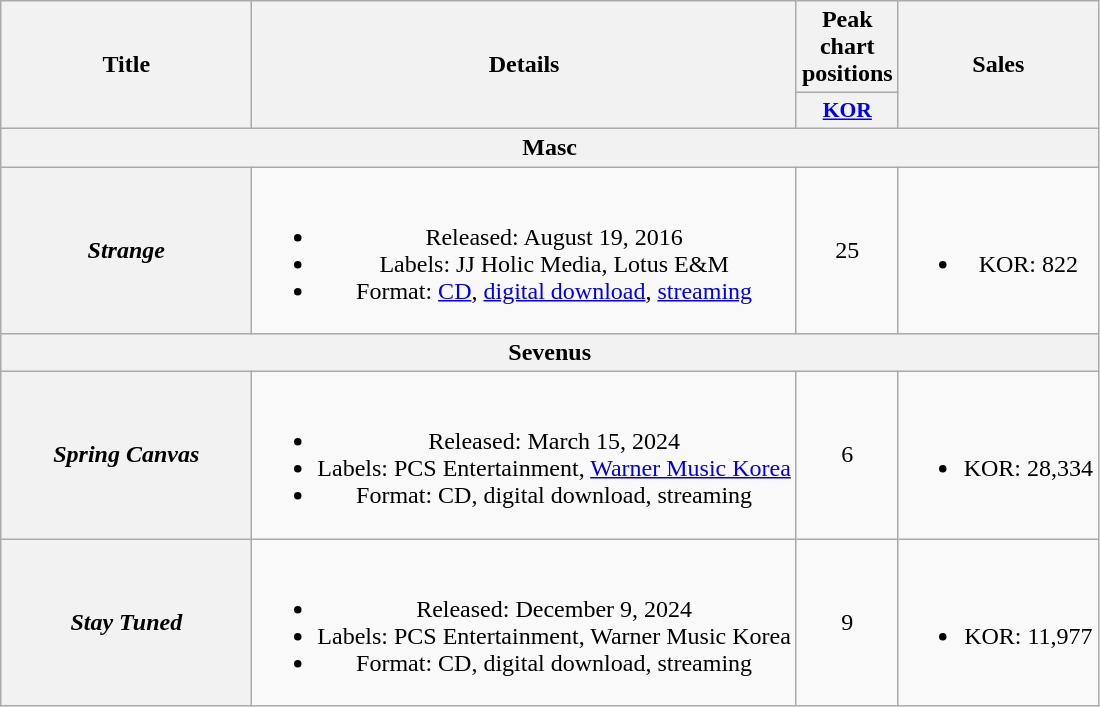<table class="wikitable plainrowheaders" style="text-align:center;">
<tr>
<th scope="col" rowspan="2" style="width:10em;">Title</th>
<th scope="col" rowspan="2">Details</th>
<th scope="col" colspan="1">Peak chart positions</th>
<th scope="col" rowspan="2">Sales</th>
</tr>
<tr>
<th scope="col" style="width:2.2em;font-size:90%;"><a href='#'>KOR</a><br></th>
</tr>
<tr>
<th colspan="4">Masc</th>
</tr>
<tr>
<th scope="row"><em>Strange</em></th>
<td><br><ul><li>Released: August 19, 2016</li><li>Labels: JJ Holic Media, Lotus E&M</li><li>Format: <a href='#'>CD</a>, <a href='#'>digital download</a>, <a href='#'>streaming</a></li></ul></td>
<td>25</td>
<td><br><ul><li>KOR: 822</li></ul></td>
</tr>
<tr>
<th colspan="4">Sevenus</th>
</tr>
<tr>
<th scope="row"><em>Spring Canvas</em></th>
<td><br><ul><li>Released: March 15, 2024</li><li>Labels: PCS Entertainment, <a href='#'>Warner Music Korea</a></li><li>Format: CD, digital download, streaming</li></ul></td>
<td>6</td>
<td><br><ul><li>KOR: 28,334</li></ul></td>
</tr>
<tr>
<th scope="row"><em>Stay Tuned</em></th>
<td><br><ul><li>Released: December 9, 2024</li><li>Labels: PCS Entertainment, Warner Music Korea</li><li>Format: CD, digital download, streaming</li></ul></td>
<td>9</td>
<td><br><ul><li>KOR: 11,977</li></ul></td>
</tr>
</table>
